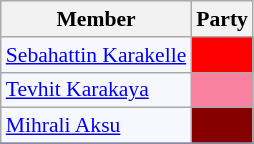<table class=wikitable style="border:1px solid #8888aa; background-color:#f7f8ff; padding:0px; font-size:90%;">
<tr>
<th>Member</th>
<th>Party</th>
</tr>
<tr>
<td><a href='#'>Sebahattin Karakelle</a></td>
<td style="background: #ff0000"></td>
</tr>
<tr>
<td><a href='#'>Tevhit Karakaya</a></td>
<td style="background: #F7819F"></td>
</tr>
<tr>
<td><a href='#'>Mihrali Aksu</a></td>
<td style="background: #870000"></td>
</tr>
<tr>
</tr>
</table>
